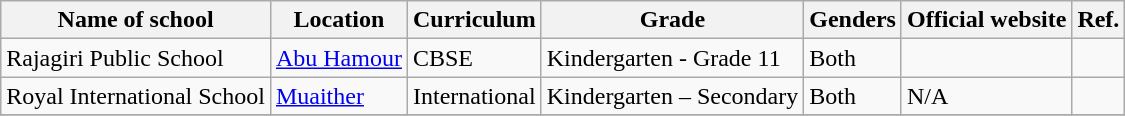<table class="wikitable">
<tr>
<th>Name of school</th>
<th>Location</th>
<th>Curriculum</th>
<th>Grade</th>
<th>Genders</th>
<th>Official website</th>
<th>Ref.</th>
</tr>
<tr>
<td>Rajagiri Public School</td>
<td><a href='#'>Abu Hamour</a></td>
<td>CBSE</td>
<td>Kindergarten - Grade 11</td>
<td>Both</td>
<td></td>
<td></td>
</tr>
<tr>
<td>Royal International School</td>
<td><a href='#'>Muaither</a></td>
<td>International</td>
<td>Kindergarten – Secondary</td>
<td>Both</td>
<td>N/A</td>
<td></td>
</tr>
<tr>
</tr>
</table>
